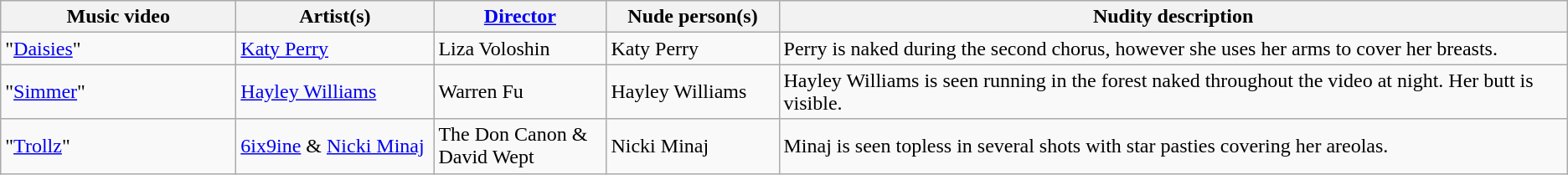<table class="wikitable">
<tr ">
<th scope="col" style="width:180px;">Music video</th>
<th scope="col" style="width:150px;">Artist(s)</th>
<th scope="col" style="width:130px;"><a href='#'>Director</a></th>
<th scope="col" style="width:130px;">Nude person(s)</th>
<th style=white-space:nowrap>Nudity description</th>
</tr>
<tr>
<td>"<a href='#'>Daisies</a>"</td>
<td><a href='#'>Katy Perry</a></td>
<td>Liza Voloshin</td>
<td>Katy Perry</td>
<td>Perry is naked during the second chorus, however she uses her arms to cover her breasts.</td>
</tr>
<tr>
<td>"<a href='#'>Simmer</a>"</td>
<td><a href='#'>Hayley Williams</a></td>
<td>Warren Fu</td>
<td>Hayley Williams</td>
<td>Hayley Williams is seen running in the forest naked throughout the video at night. Her butt is visible.</td>
</tr>
<tr>
<td>"<a href='#'>Trollz</a>"</td>
<td><a href='#'>6ix9ine</a> & <a href='#'>Nicki Minaj</a></td>
<td>The Don Canon & David Wept</td>
<td>Nicki Minaj</td>
<td>Minaj is seen topless in several shots with star pasties covering her areolas.</td>
</tr>
</table>
